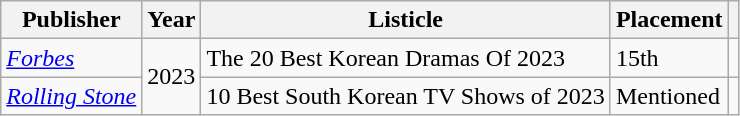<table class="wikitable plainrowheaders">
<tr>
<th scope="col">Publisher</th>
<th scope="col">Year</th>
<th scope="col">Listicle</th>
<th scope="col">Placement</th>
<th scope="col"></th>
</tr>
<tr>
<td><em><a href='#'>Forbes</a></em></td>
<td scope="row" rowspan="2">2023</td>
<td>The 20 Best Korean Dramas Of 2023</td>
<td>15th</td>
<td style="text-align:center"></td>
</tr>
<tr>
<td><em><a href='#'>Rolling Stone</a></em></td>
<td>10 Best South Korean TV Shows of 2023</td>
<td>Mentioned</td>
<td style="text-align:center"></td>
</tr>
</table>
